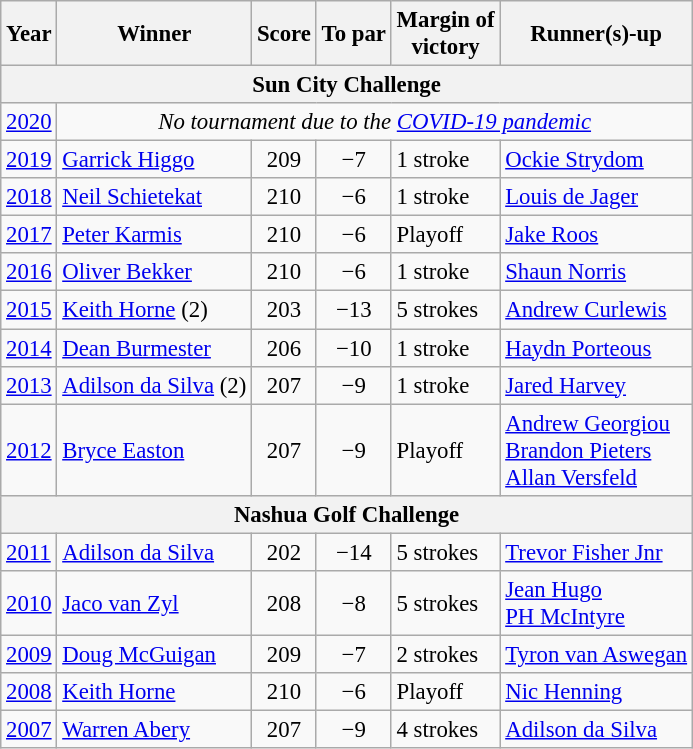<table class=wikitable style="font-size:95%">
<tr>
<th>Year</th>
<th>Winner</th>
<th>Score</th>
<th>To par</th>
<th>Margin of<br>victory</th>
<th>Runner(s)-up</th>
</tr>
<tr>
<th colspan=6>Sun City Challenge</th>
</tr>
<tr>
<td><a href='#'>2020</a></td>
<td colspan=5 align=center><em>No tournament due to the <a href='#'>COVID-19 pandemic</a></em></td>
</tr>
<tr>
<td><a href='#'>2019</a></td>
<td> <a href='#'>Garrick Higgo</a></td>
<td align=center>209</td>
<td align=center>−7</td>
<td>1 stroke</td>
<td> <a href='#'>Ockie Strydom</a></td>
</tr>
<tr>
<td><a href='#'>2018</a></td>
<td> <a href='#'>Neil Schietekat</a></td>
<td align=center>210</td>
<td align=center>−6</td>
<td>1 stroke</td>
<td> <a href='#'>Louis de Jager</a></td>
</tr>
<tr>
<td><a href='#'>2017</a></td>
<td> <a href='#'>Peter Karmis</a></td>
<td align=center>210</td>
<td align=center>−6</td>
<td>Playoff</td>
<td> <a href='#'>Jake Roos</a></td>
</tr>
<tr>
<td><a href='#'>2016</a></td>
<td> <a href='#'>Oliver Bekker</a></td>
<td align=center>210</td>
<td align=center>−6</td>
<td>1 stroke</td>
<td> <a href='#'>Shaun Norris</a></td>
</tr>
<tr>
<td><a href='#'>2015</a></td>
<td> <a href='#'>Keith Horne</a> (2)</td>
<td align=center>203</td>
<td align=center>−13</td>
<td>5 strokes</td>
<td> <a href='#'>Andrew Curlewis</a></td>
</tr>
<tr>
<td><a href='#'>2014</a></td>
<td> <a href='#'>Dean Burmester</a></td>
<td align=center>206</td>
<td align=center>−10</td>
<td>1 stroke</td>
<td> <a href='#'>Haydn Porteous</a></td>
</tr>
<tr>
<td><a href='#'>2013</a></td>
<td> <a href='#'>Adilson da Silva</a> (2)</td>
<td align=center>207</td>
<td align=center>−9</td>
<td>1 stroke</td>
<td> <a href='#'>Jared Harvey</a></td>
</tr>
<tr>
<td><a href='#'>2012</a></td>
<td> <a href='#'>Bryce Easton</a></td>
<td align=center>207</td>
<td align=center>−9</td>
<td>Playoff</td>
<td> <a href='#'>Andrew Georgiou</a><br> <a href='#'>Brandon Pieters</a><br> <a href='#'>Allan Versfeld</a></td>
</tr>
<tr>
<th colspan=7>Nashua Golf Challenge</th>
</tr>
<tr>
<td><a href='#'>2011</a></td>
<td> <a href='#'>Adilson da Silva</a></td>
<td align=center>202</td>
<td align=center>−14</td>
<td>5 strokes</td>
<td> <a href='#'>Trevor Fisher Jnr</a></td>
</tr>
<tr>
<td><a href='#'>2010</a></td>
<td> <a href='#'>Jaco van Zyl</a></td>
<td align=center>208</td>
<td align=center>−8</td>
<td>5 strokes</td>
<td> <a href='#'>Jean Hugo</a><br> <a href='#'>PH McIntyre</a></td>
</tr>
<tr>
<td><a href='#'>2009</a></td>
<td> <a href='#'>Doug McGuigan</a></td>
<td align=center>209</td>
<td align=center>−7</td>
<td>2 strokes</td>
<td> <a href='#'>Tyron van Aswegan</a></td>
</tr>
<tr>
<td><a href='#'>2008</a></td>
<td> <a href='#'>Keith Horne</a></td>
<td align=center>210</td>
<td align=center>−6</td>
<td>Playoff</td>
<td> <a href='#'>Nic Henning</a></td>
</tr>
<tr>
<td><a href='#'>2007</a></td>
<td> <a href='#'>Warren Abery</a></td>
<td align=center>207</td>
<td align=center>−9</td>
<td>4 strokes</td>
<td> <a href='#'>Adilson da Silva</a></td>
</tr>
</table>
